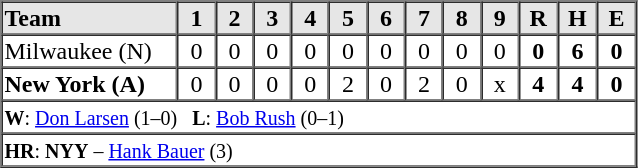<table border=1 cellspacing=0 width=425 style="margin-left:3em;">
<tr style="text-align:center; background-color:#e6e6e6;">
<th align=left width=125>Team</th>
<th width=25>1</th>
<th width=25>2</th>
<th width=25>3</th>
<th width=25>4</th>
<th width=25>5</th>
<th width=25>6</th>
<th width=25>7</th>
<th width=25>8</th>
<th width=25>9</th>
<th width=25>R</th>
<th width=25>H</th>
<th width=25>E</th>
</tr>
<tr style="text-align:center;">
<td align=left>Milwaukee (N)</td>
<td>0</td>
<td>0</td>
<td>0</td>
<td>0</td>
<td>0</td>
<td>0</td>
<td>0</td>
<td>0</td>
<td>0</td>
<td><strong>0</strong></td>
<td><strong>6</strong></td>
<td><strong>0</strong></td>
</tr>
<tr style="text-align:center;">
<td align=left><strong>New York (A)</strong></td>
<td>0</td>
<td>0</td>
<td>0</td>
<td>0</td>
<td>2</td>
<td>0</td>
<td>2</td>
<td>0</td>
<td>x</td>
<td><strong>4</strong></td>
<td><strong>4</strong></td>
<td><strong>0</strong></td>
</tr>
<tr style="text-align:left;">
<td colspan=13><small><strong>W</strong>: <a href='#'>Don Larsen</a> (1–0)   <strong>L</strong>: <a href='#'>Bob Rush</a> (0–1)</small></td>
</tr>
<tr style="text-align:left;">
<td colspan=13><small><strong>HR</strong>: <strong>NYY</strong> – <a href='#'>Hank Bauer</a> (3)</small></td>
</tr>
</table>
